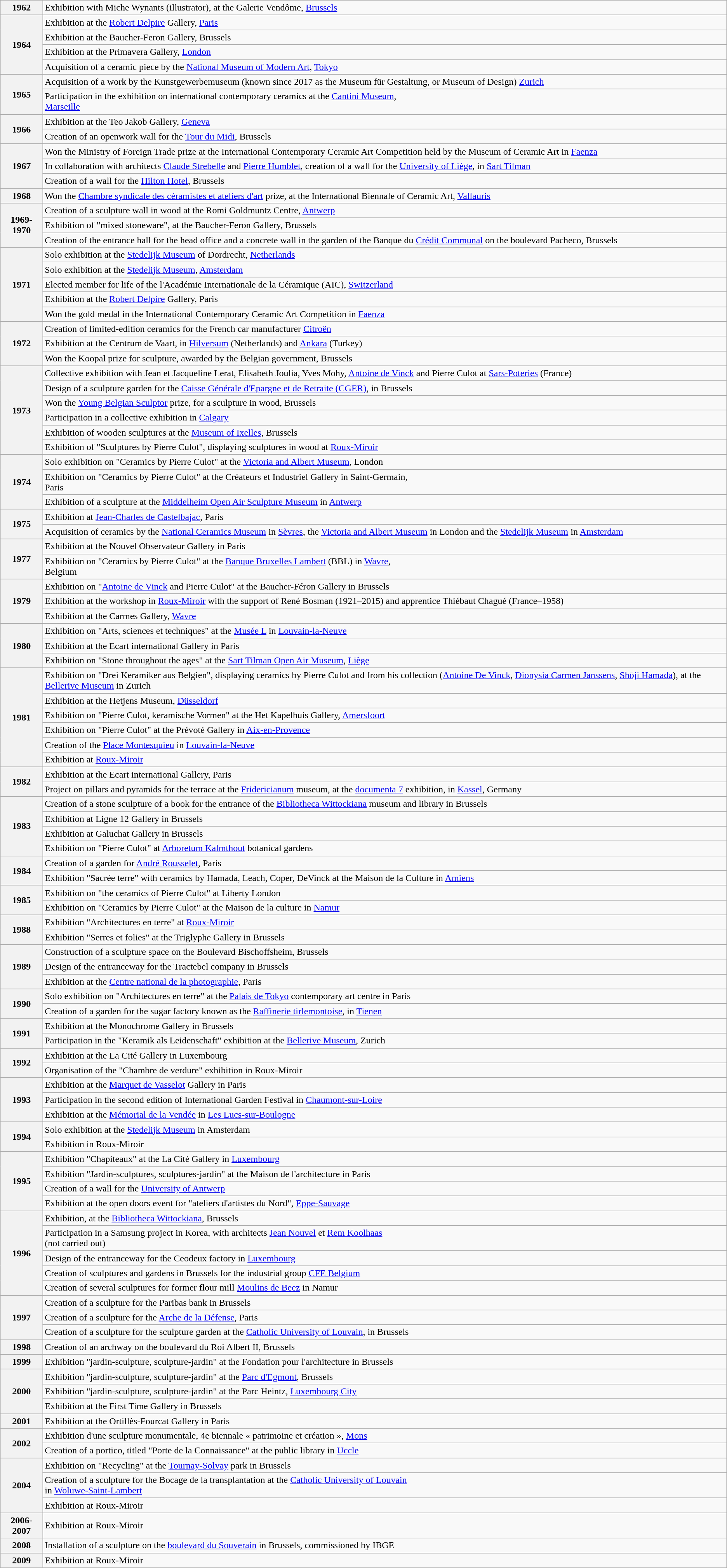<table class="wikitable">
<tr>
<th>1962</th>
<td>Exhibition with Miche Wynants (illustrator), at the Galerie Vendôme, <a href='#'>Brussels</a></td>
</tr>
<tr>
<th rowspan="4">1964</th>
<td>Exhibition at the <a href='#'>Robert Delpire</a> Gallery, <a href='#'>Paris</a></td>
</tr>
<tr>
<td>Exhibition at the Baucher-Feron Gallery, Brussels</td>
</tr>
<tr>
<td>Exhibition at the Primavera Gallery, <a href='#'>London</a></td>
</tr>
<tr>
<td>Acquisition of a ceramic piece by the <a href='#'>National Museum of Modern Art</a>, <a href='#'>Tokyo</a></td>
</tr>
<tr>
<th rowspan="2">1965</th>
<td>Acquisition of a work by the Kunstgewerbemuseum (known since 2017 as the Museum für Gestaltung, or Museum of Design) <a href='#'>Zurich</a></td>
</tr>
<tr>
<td>Participation in the exhibition on international contemporary ceramics at the <a href='#'>Cantini Museum</a>,<br><a href='#'>Marseille</a></td>
</tr>
<tr>
<th rowspan="2">1966</th>
<td>Exhibition at the Teo Jakob Gallery, <a href='#'>Geneva</a></td>
</tr>
<tr>
<td>Creation of an openwork wall for the <a href='#'>Tour du Midi</a>, Brussels</td>
</tr>
<tr>
<th rowspan="3">1967</th>
<td>Won the Ministry of Foreign Trade prize at the International Contemporary Ceramic Art Competition held by the Museum of Ceramic Art in <a href='#'>Faenza</a></td>
</tr>
<tr>
<td>In collaboration with architects <a href='#'>Claude Strebelle</a> and <a href='#'>Pierre Humblet</a>, creation of a wall for the <a href='#'>University of Liège</a>, in <a href='#'>Sart Tilman</a></td>
</tr>
<tr>
<td>Creation of a wall for the <a href='#'>Hilton Hotel</a>, Brussels</td>
</tr>
<tr>
<th>1968</th>
<td>Won the <a href='#'>Chambre syndicale des céramistes et ateliers d'art</a> prize, at the International Biennale of Ceramic Art, <a href='#'>Vallauris</a></td>
</tr>
<tr>
<th rowspan="3">1969-1970</th>
<td>Creation of a sculpture wall in wood at the Romi Goldmuntz Centre, <a href='#'>Antwerp</a></td>
</tr>
<tr>
<td>Exhibition of "mixed stoneware", at the Baucher-Feron Gallery, Brussels</td>
</tr>
<tr>
<td>Creation of the entrance hall for the head office and a concrete wall in the garden of the Banque du <a href='#'>Crédit Communal</a> on the boulevard Pacheco, Brussels</td>
</tr>
<tr>
<th rowspan="5">1971</th>
<td>Solo exhibition at the <a href='#'>Stedelijk Museum</a> of Dordrecht, <a href='#'>Netherlands</a></td>
</tr>
<tr>
<td>Solo exhibition at the <a href='#'>Stedelijk Museum</a>, <a href='#'>Amsterdam</a></td>
</tr>
<tr>
<td>Elected member for life of the l'Académie Internationale de la Céramique (AIC), <a href='#'>Switzerland</a></td>
</tr>
<tr>
<td>Exhibition at the <a href='#'>Robert Delpire</a> Gallery, Paris</td>
</tr>
<tr>
<td>Won the gold medal in the International Contemporary Ceramic Art Competition in <a href='#'>Faenza</a></td>
</tr>
<tr>
<th rowspan="3">1972</th>
<td>Creation of limited-edition ceramics for the French car manufacturer <a href='#'>Citroën</a></td>
</tr>
<tr>
<td>Exhibition at the Centrum de Vaart, in <a href='#'>Hilversum</a> (Netherlands) and <a href='#'>Ankara</a> (Turkey)</td>
</tr>
<tr>
<td>Won the Koopal prize for sculpture, awarded by the Belgian government, Brussels</td>
</tr>
<tr>
<th rowspan="6">1973</th>
<td>Collective exhibition with Jean et Jacqueline Lerat, Elisabeth Joulia, Yves Mohy, <a href='#'>Antoine de Vinck</a> and Pierre Culot at <a href='#'>Sars-Poteries</a> (France)</td>
</tr>
<tr>
<td>Design of a sculpture garden for the <a href='#'>Caisse Générale d'Epargne et de Retraite (CGER)</a>, in Brussels</td>
</tr>
<tr>
<td>Won the <a href='#'>Young Belgian Sculptor</a> prize, for a sculpture in wood, Brussels</td>
</tr>
<tr>
<td>Participation in a collective exhibition in <a href='#'>Calgary</a></td>
</tr>
<tr>
<td>Exhibition of wooden sculptures at the <a href='#'>Museum of Ixelles</a>, Brussels</td>
</tr>
<tr>
<td>Exhibition of "Sculptures by Pierre Culot", displaying sculptures in wood at <a href='#'>Roux-Miroir</a></td>
</tr>
<tr>
<th rowspan="3">1974</th>
<td>Solo exhibition on "Ceramics by Pierre Culot" at the <a href='#'>Victoria and Albert Museum</a>, London</td>
</tr>
<tr>
<td>Exhibition on "Ceramics by Pierre Culot" at the Créateurs et Industriel Gallery in Saint-Germain,<br>Paris</td>
</tr>
<tr>
<td>Exhibition of a sculpture at the <a href='#'>Middelheim Open Air Sculpture Museum</a> in <a href='#'>Antwerp</a></td>
</tr>
<tr>
<th rowspan="2">1975</th>
<td>Exhibition at <a href='#'>Jean-Charles de Castelbajac</a>, Paris</td>
</tr>
<tr>
<td>Acquisition of ceramics by the <a href='#'>National Ceramics Museum</a> in <a href='#'>Sèvres</a>, the <a href='#'>Victoria and Albert Museum</a> in London and the <a href='#'>Stedelijk Museum</a> in <a href='#'>Amsterdam</a></td>
</tr>
<tr>
<th rowspan="2">1977</th>
<td>Exhibition at the Nouvel Observateur Gallery in Paris</td>
</tr>
<tr>
<td>Exhibition on "Ceramics by Pierre Culot" at the <a href='#'>Banque Bruxelles Lambert</a> (BBL) in <a href='#'>Wavre</a>,<br>Belgium</td>
</tr>
<tr>
<th rowspan="3">1979</th>
<td>Exhibition on "<a href='#'>Antoine de Vinck</a> and Pierre Culot" at the Baucher-Féron Gallery in Brussels</td>
</tr>
<tr>
<td>Exhibition at the workshop in <a href='#'>Roux-Miroir</a> with the support of René Bosman (1921–2015) and apprentice Thiébaut Chagué (France–1958)</td>
</tr>
<tr>
<td>Exhibition at the Carmes Gallery, <a href='#'>Wavre</a></td>
</tr>
<tr>
<th rowspan="3">1980</th>
<td>Exhibition on "Arts, sciences et techniques" at the <a href='#'>Musée L</a> in <a href='#'>Louvain-la-Neuve</a></td>
</tr>
<tr>
<td>Exhibition at the Ecart international Gallery in Paris</td>
</tr>
<tr>
<td>Exhibition on "Stone throughout the ages" at the <a href='#'>Sart Tilman Open Air Museum</a>, <a href='#'>Liège</a></td>
</tr>
<tr>
<th rowspan="6"><strong>1981</strong></th>
<td>Exhibition on "Drei Keramiker aus Belgien", displaying ceramics by Pierre Culot and from his collection (<a href='#'>Antoine De Vinck</a>, <a href='#'>Dionysia Carmen Janssens</a>, <a href='#'>Shōji Hamada</a>), at the <a href='#'>Bellerive Museum</a> in Zurich</td>
</tr>
<tr>
<td>Exhibition at the Hetjens Museum, <a href='#'>Düsseldorf</a></td>
</tr>
<tr>
<td>Exhibition on "Pierre Culot, keramische Vormen" at the Het Kapelhuis Gallery, <a href='#'>Amersfoort</a></td>
</tr>
<tr>
<td>Exhibition on "Pierre Culot" at the Prévoté Gallery in <a href='#'>Aix-en-Provence</a></td>
</tr>
<tr>
<td>Creation of the <a href='#'>Place Montesquieu</a> in <a href='#'>Louvain-la-Neuve</a></td>
</tr>
<tr>
<td>Exhibition at <a href='#'>Roux-Miroir</a></td>
</tr>
<tr>
<th rowspan="2">1982</th>
<td>Exhibition at the Ecart international Gallery, Paris</td>
</tr>
<tr>
<td>Project on pillars and pyramids for the terrace at the <a href='#'>Fridericianum</a> museum, at the <a href='#'>documenta 7</a> exhibition, in <a href='#'>Kassel</a>, Germany</td>
</tr>
<tr>
<th rowspan="4">1983</th>
<td>Creation of a stone sculpture of a book for the entrance of the <a href='#'>Bibliotheca Wittockiana</a> museum and library in Brussels</td>
</tr>
<tr>
<td>Exhibition at Ligne 12 Gallery in Brussels</td>
</tr>
<tr>
<td>Exhibition at Galuchat Gallery in Brussels</td>
</tr>
<tr>
<td>Exhibition on "Pierre Culot" at <a href='#'>Arboretum Kalmthout</a> botanical gardens</td>
</tr>
<tr>
<th rowspan="2">1984</th>
<td>Creation of a garden for <a href='#'>André Rousselet</a>, Paris</td>
</tr>
<tr>
<td>Exhibition "Sacrée terre" with ceramics by Hamada, Leach, Coper, DeVinck at the Maison de la Culture in <a href='#'>Amiens</a></td>
</tr>
<tr>
<th rowspan="2">1985</th>
<td>Exhibition on "the ceramics of Pierre Culot" at Liberty London</td>
</tr>
<tr>
<td>Exhibition on "Ceramics by Pierre Culot" at the Maison de la culture in <a href='#'>Namur</a></td>
</tr>
<tr>
<th rowspan="2">1988</th>
<td>Exhibition "Architectures en terre" at <a href='#'>Roux-Miroir</a></td>
</tr>
<tr>
<td>Exhibition "Serres et folies" at the Triglyphe Gallery in Brussels</td>
</tr>
<tr>
<th rowspan="3">1989</th>
<td>Construction of a sculpture space on the Boulevard Bischoffsheim, Brussels</td>
</tr>
<tr>
<td>Design of the entranceway for the Tractebel company in Brussels</td>
</tr>
<tr>
<td>Exhibition at the <a href='#'>Centre national de la photographie</a>, Paris</td>
</tr>
<tr>
<th rowspan="2">1990</th>
<td>Solo exhibition on "Architectures en terre" at the <a href='#'>Palais de Tokyo</a> contemporary art centre in Paris</td>
</tr>
<tr>
<td>Creation of a garden for the sugar factory known as the <a href='#'>Raffinerie tirlemontoise</a>, in <a href='#'>Tienen</a></td>
</tr>
<tr>
<th rowspan="2">1991</th>
<td>Exhibition at the Monochrome Gallery in Brussels</td>
</tr>
<tr>
<td>Participation in the "Keramik als Leidenschaft" exhibition at the <a href='#'>Bellerive Museum</a>, Zurich</td>
</tr>
<tr>
<th rowspan="2">1992</th>
<td>Exhibition at the La Cité Gallery in Luxembourg</td>
</tr>
<tr>
<td>Organisation of the "Chambre de verdure" exhibition in Roux-Miroir</td>
</tr>
<tr>
<th rowspan="3">1993</th>
<td>Exhibition at the <a href='#'>Marquet de Vasselot</a> Gallery in Paris</td>
</tr>
<tr>
<td>Participation in the second edition of International Garden Festival in <a href='#'>Chaumont-sur-Loire</a></td>
</tr>
<tr>
<td>Exhibition at the <a href='#'>Mémorial de la Vendée</a> in <a href='#'>Les Lucs-sur-Boulogne</a></td>
</tr>
<tr>
<th rowspan="2">1994</th>
<td>Solo exhibition at the <a href='#'>Stedelijk Museum</a> in Amsterdam</td>
</tr>
<tr>
<td>Exhibition in Roux-Miroir</td>
</tr>
<tr>
<th rowspan="4">1995</th>
<td>Exhibition "Chapiteaux" at the La Cité Gallery in <a href='#'>Luxembourg</a></td>
</tr>
<tr>
<td>Exhibition "Jardin-sculptures, sculptures-jardin" at the Maison de l'architecture in Paris</td>
</tr>
<tr>
<td>Creation of a wall for the <a href='#'>University of Antwerp</a></td>
</tr>
<tr>
<td>Exhibition at the open doors event for "ateliers d'artistes du Nord", <a href='#'>Eppe-Sauvage</a></td>
</tr>
<tr>
<th rowspan="5">1996</th>
<td>Exhibition, at the <a href='#'>Bibliotheca Wittockiana</a>, Brussels</td>
</tr>
<tr>
<td>Participation in a Samsung project in Korea, with architects <a href='#'>Jean Nouvel</a> et <a href='#'>Rem Koolhaas</a><br>(not carried out)</td>
</tr>
<tr>
<td>Design of the entranceway for the Ceodeux factory in <a href='#'>Luxembourg</a></td>
</tr>
<tr>
<td>Creation of sculptures and gardens in Brussels for the industrial group <a href='#'>CFE Belgium</a></td>
</tr>
<tr>
<td>Creation of several sculptures for former flour mill <a href='#'>Moulins de Beez</a> in Namur</td>
</tr>
<tr>
<th rowspan="3">1997</th>
<td>Creation of a sculpture for the Paribas bank in Brussels</td>
</tr>
<tr>
<td>Creation of a sculpture for the <a href='#'>Arche de la Défense</a>, Paris</td>
</tr>
<tr>
<td>Creation of a sculpture for the sculpture garden at the <a href='#'>Catholic University of Louvain</a>, in Brussels</td>
</tr>
<tr>
<th>1998</th>
<td>Creation of an archway on the boulevard du Roi Albert II, Brussels</td>
</tr>
<tr>
<th>1999</th>
<td>Exhibition "jardin-sculpture, sculpture-jardin" at the Fondation pour l'architecture in Brussels</td>
</tr>
<tr>
<th rowspan="3">2000</th>
<td>Exhibition "jardin-sculpture, sculpture-jardin" at the <a href='#'>Parc d'Egmont</a>, Brussels</td>
</tr>
<tr>
<td>Exhibition "jardin-sculpture, sculpture-jardin" at the Parc Heintz, <a href='#'>Luxembourg City</a></td>
</tr>
<tr>
<td>Exhibition at the First Time Gallery in Brussels</td>
</tr>
<tr>
<th>2001</th>
<td>Exhibition at the Ortillès-Fourcat Gallery in Paris</td>
</tr>
<tr>
<th rowspan="2">2002</th>
<td>Exhibition d'une sculpture monumentale, 4e biennale « patrimoine et création », <a href='#'>Mons</a></td>
</tr>
<tr>
<td>Creation of a portico, titled "Porte de la Connaissance" at the public library in <a href='#'>Uccle</a></td>
</tr>
<tr>
<th rowspan="3">2004</th>
<td>Exhibition on "Recycling" at the <a href='#'>Tournay-Solvay</a> park in Brussels</td>
</tr>
<tr>
<td>Creation of a sculpture for the Bocage de la transplantation at the <a href='#'>Catholic University of Louvain</a><br>in <a href='#'>Woluwe-Saint-Lambert</a></td>
</tr>
<tr>
<td>Exhibition at Roux-Miroir</td>
</tr>
<tr>
<th>2006-2007</th>
<td>Exhibition at Roux-Miroir</td>
</tr>
<tr>
<th>2008</th>
<td>Installation of a sculpture on the <a href='#'>boulevard du Souverain</a> in Brussels, commissioned by IBGE</td>
</tr>
<tr>
<th>2009</th>
<td>Exhibition at Roux-Miroir</td>
</tr>
</table>
